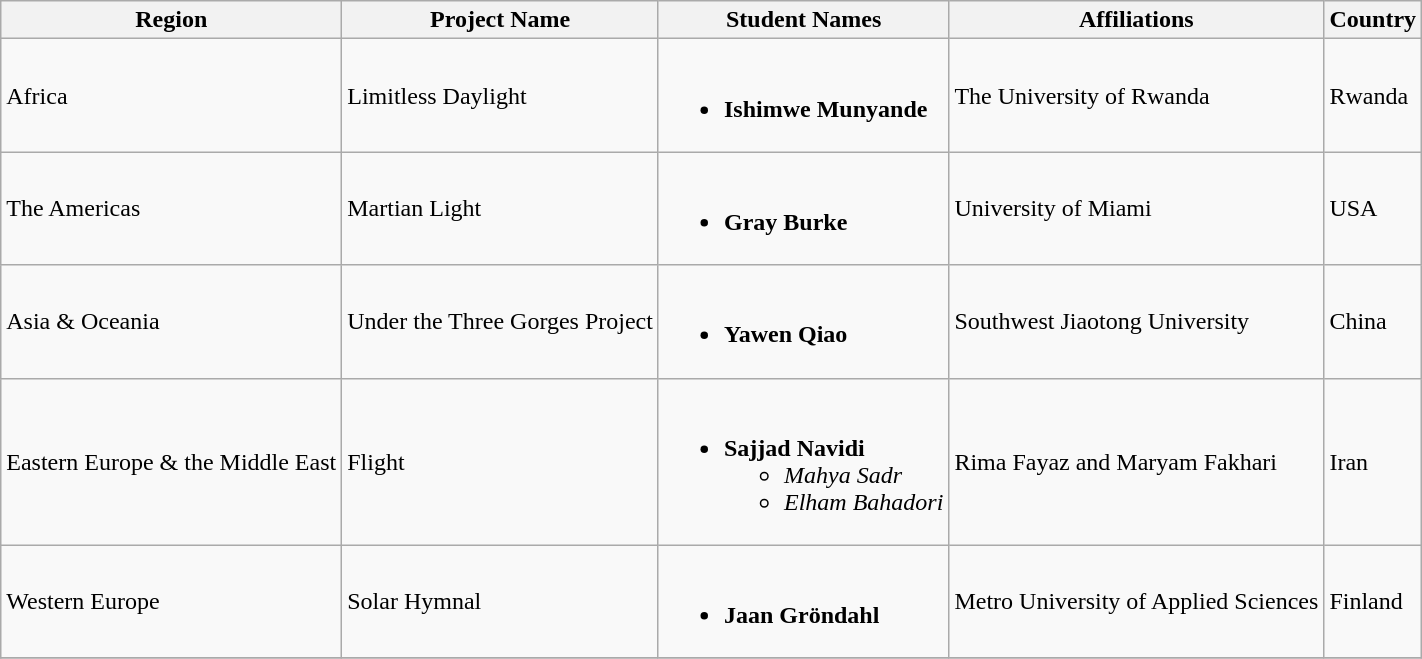<table class="wikitable">
<tr>
<th>Region</th>
<th>Project Name</th>
<th>Student Names</th>
<th>Affiliations</th>
<th>Country</th>
</tr>
<tr>
<td>Africa</td>
<td>Limitless Daylight</td>
<td><br><ul><li><strong>Ishimwe Munyande</strong></li></ul></td>
<td>The University of Rwanda</td>
<td>Rwanda</td>
</tr>
<tr>
<td>The Americas</td>
<td>Martian Light</td>
<td><br><ul><li><strong>Gray Burke</strong></li></ul></td>
<td>University of Miami</td>
<td>USA</td>
</tr>
<tr>
<td>Asia & Oceania</td>
<td>Under the Three Gorges Project</td>
<td><br><ul><li><strong>Yawen Qiao</strong></li></ul></td>
<td>Southwest Jiaotong University</td>
<td>China</td>
</tr>
<tr>
<td>Eastern Europe & the Middle East</td>
<td>Flight</td>
<td><br><ul><li><strong>Sajjad Navidi</strong><ul><li><em>Mahya Sadr</em></li><li><em>Elham Bahadori</em></li></ul></li></ul></td>
<td>Rima Fayaz and Maryam Fakhari</td>
<td>Iran</td>
</tr>
<tr>
<td>Western Europe</td>
<td>Solar Hymnal</td>
<td><br><ul><li><strong>Jaan Gröndahl</strong></li></ul></td>
<td>Metro University of Applied Sciences</td>
<td>Finland</td>
</tr>
<tr>
</tr>
</table>
